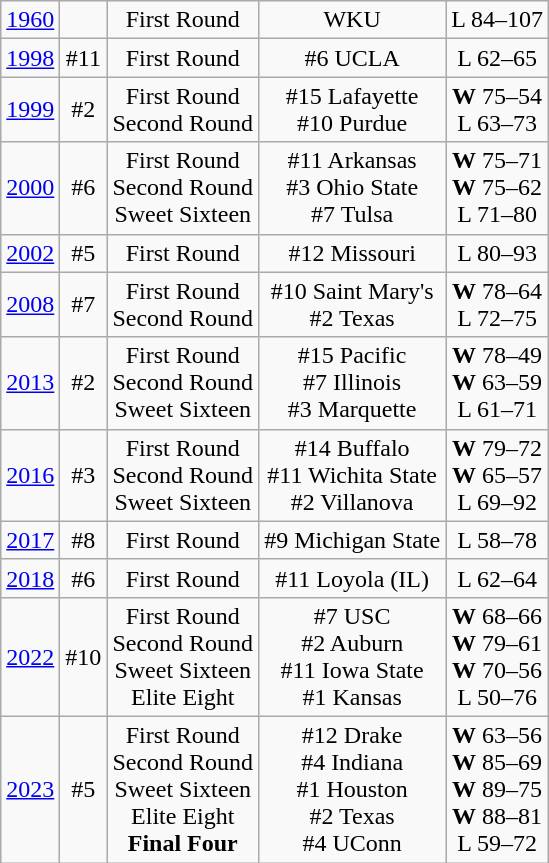<table class="wikitable">
<tr align="center">
<td><a href='#'>1960</a></td>
<td></td>
<td>First Round</td>
<td>WKU</td>
<td>L 84–107</td>
</tr>
<tr align="center">
<td><a href='#'>1998</a></td>
<td>#11</td>
<td>First Round</td>
<td>#6 UCLA</td>
<td>L 62–65</td>
</tr>
<tr align="center">
<td><a href='#'>1999</a></td>
<td>#2</td>
<td>First Round<br>Second Round</td>
<td>#15 Lafayette<br>#10 Purdue</td>
<td><strong>W</strong> 75–54<br>L 63–73</td>
</tr>
<tr align="center">
<td><a href='#'>2000</a></td>
<td>#6</td>
<td>First Round<br>Second Round<br>Sweet Sixteen</td>
<td>#11 Arkansas<br>#3 Ohio State<br>#7 Tulsa</td>
<td><strong>W</strong> 75–71<br><strong>W</strong> 75–62<br>L 71–80</td>
</tr>
<tr align="center">
<td><a href='#'>2002</a></td>
<td>#5</td>
<td>First Round</td>
<td>#12 Missouri</td>
<td>L 80–93</td>
</tr>
<tr align="center">
<td><a href='#'>2008</a></td>
<td>#7</td>
<td>First Round<br>Second Round</td>
<td>#10 Saint Mary's<br>#2 Texas</td>
<td><strong>W</strong> 78–64<br>L 72–75</td>
</tr>
<tr align="center">
<td><a href='#'>2013</a></td>
<td>#2</td>
<td>First Round<br>Second Round<br>Sweet Sixteen</td>
<td>#15 Pacific<br>#7 Illinois<br>#3 Marquette</td>
<td><strong>W</strong> 78–49<br><strong>W</strong> 63–59<br>L 61–71</td>
</tr>
<tr align="center">
<td><a href='#'>2016</a></td>
<td>#3</td>
<td>First Round<br>Second Round<br>Sweet Sixteen</td>
<td>#14 Buffalo<br>#11 Wichita State<br>#2 Villanova</td>
<td><strong>W</strong> 79–72<br><strong>W</strong> 65–57<br>L 69–92</td>
</tr>
<tr align="center">
<td><a href='#'>2017</a></td>
<td>#8</td>
<td>First Round</td>
<td>#9 Michigan State</td>
<td>L 58–78</td>
</tr>
<tr align="center">
<td><a href='#'>2018</a></td>
<td>#6</td>
<td>First Round</td>
<td>#11 Loyola (IL)</td>
<td>L 62–64</td>
</tr>
<tr align="center">
<td><a href='#'>2022</a></td>
<td>#10</td>
<td>First Round<br>Second Round<br>Sweet Sixteen<br>Elite Eight</td>
<td>#7 USC<br>#2 Auburn<br>#11 Iowa State<br>#1 Kansas</td>
<td><strong>W</strong> 68–66<br> <strong>W</strong> 79–61<br> <strong>W</strong> 70–56<br> L 50–76</td>
</tr>
<tr align="center">
<td><a href='#'>2023</a></td>
<td>#5</td>
<td>First Round<br>Second Round<br>Sweet Sixteen<br>Elite Eight<br><strong>Final Four</strong></td>
<td>#12 Drake<br>#4 Indiana<br>#1 Houston<br>#2 Texas<br>#4 UConn</td>
<td><strong>W</strong> 63–56<br> <strong>W</strong> 85–69<br><strong>W</strong> 89–75<br> <strong>W</strong> 88–81<br> L 59–72</td>
</tr>
</table>
